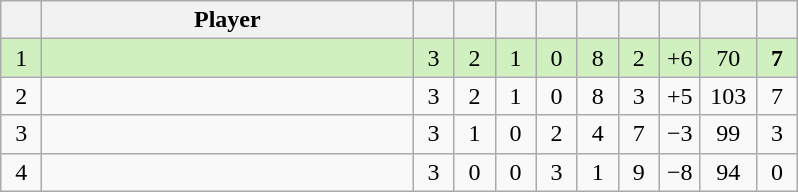<table class="wikitable" style="text-align:center; margin: 1em auto 1em auto, align:left">
<tr>
<th width=20></th>
<th width=240>Player</th>
<th width=20></th>
<th width=20></th>
<th width=20></th>
<th width=20></th>
<th width=20></th>
<th width=20></th>
<th width=20></th>
<th width=30></th>
<th width=20></th>
</tr>
<tr style="background:#D0F0C0;">
<td>1</td>
<td align=left></td>
<td>3</td>
<td>2</td>
<td>1</td>
<td>0</td>
<td>8</td>
<td>2</td>
<td>+6</td>
<td>70</td>
<td><strong>7</strong></td>
</tr>
<tr style=>
<td>2</td>
<td align=left></td>
<td>3</td>
<td>2</td>
<td>1</td>
<td>0</td>
<td>8</td>
<td>3</td>
<td>+5</td>
<td>103</td>
<td>7</td>
</tr>
<tr style=>
<td>3</td>
<td align=left></td>
<td>3</td>
<td>1</td>
<td>0</td>
<td>2</td>
<td>4</td>
<td>7</td>
<td>−3</td>
<td>99</td>
<td>3</td>
</tr>
<tr style=>
<td>4</td>
<td align=left></td>
<td>3</td>
<td>0</td>
<td>0</td>
<td>3</td>
<td>1</td>
<td>9</td>
<td>−8</td>
<td>94</td>
<td>0</td>
</tr>
</table>
